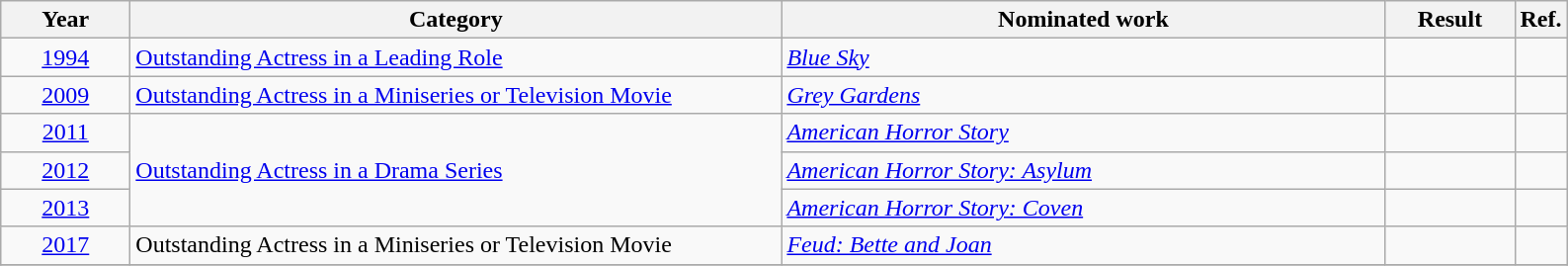<table class=wikitable>
<tr>
<th scope="col" style="width:5em;">Year</th>
<th scope="col" style="width:27em;">Category</th>
<th scope="col" style="width:25em;">Nominated work</th>
<th scope="col" style="width:5em;">Result</th>
<th>Ref.</th>
</tr>
<tr>
<td style="text-align:center;"><a href='#'>1994</a></td>
<td><a href='#'>Outstanding Actress in a Leading Role</a></td>
<td><em><a href='#'>Blue Sky</a></em></td>
<td></td>
<td align=center></td>
</tr>
<tr>
<td align=center><a href='#'>2009</a></td>
<td><a href='#'>Outstanding Actress in a Miniseries or Television Movie</a></td>
<td><em><a href='#'>Grey Gardens</a></em></td>
<td></td>
<td align=center></td>
</tr>
<tr>
<td align=center><a href='#'>2011</a></td>
<td rowspan=3><a href='#'>Outstanding Actress in a Drama Series</a></td>
<td><em><a href='#'>American Horror Story</a></em></td>
<td></td>
<td align=center></td>
</tr>
<tr>
<td align=center><a href='#'>2012</a></td>
<td><em><a href='#'>American Horror Story: Asylum</a></em></td>
<td></td>
<td align=center></td>
</tr>
<tr>
<td align=center><a href='#'>2013</a></td>
<td><em><a href='#'>American Horror Story: Coven</a></em></td>
<td></td>
<td align=center></td>
</tr>
<tr>
<td align=center><a href='#'>2017</a></td>
<td>Outstanding Actress in a Miniseries or Television Movie</td>
<td><em><a href='#'>Feud: Bette and Joan</a></em></td>
<td></td>
<td align=center></td>
</tr>
<tr>
</tr>
</table>
